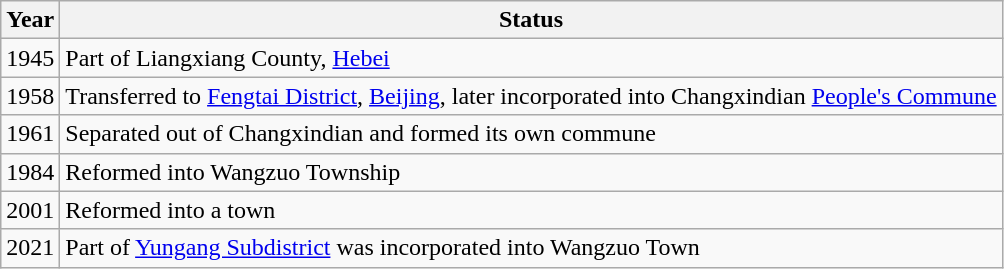<table class="wikitable">
<tr>
<th>Year</th>
<th>Status</th>
</tr>
<tr>
<td>1945</td>
<td>Part of Liangxiang County, <a href='#'>Hebei</a></td>
</tr>
<tr>
<td>1958</td>
<td>Transferred to <a href='#'>Fengtai District</a>, <a href='#'>Beijing</a>, later incorporated into Changxindian <a href='#'>People's Commune</a></td>
</tr>
<tr>
<td>1961</td>
<td>Separated out of Changxindian and formed its own commune</td>
</tr>
<tr>
<td>1984</td>
<td>Reformed into Wangzuo Township</td>
</tr>
<tr>
<td>2001</td>
<td>Reformed into a town</td>
</tr>
<tr>
<td>2021</td>
<td>Part of <a href='#'>Yungang Subdistrict</a> was incorporated into Wangzuo Town</td>
</tr>
</table>
